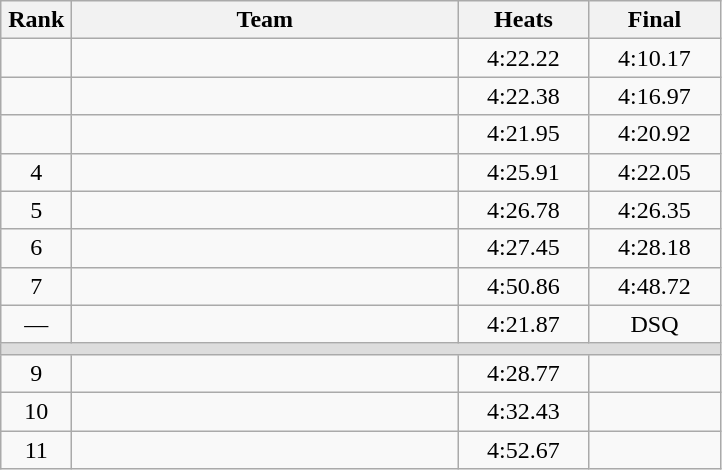<table class=wikitable style="text-align:center">
<tr>
<th width=40>Rank</th>
<th width=250>Team</th>
<th width=80>Heats</th>
<th width=80>Final</th>
</tr>
<tr>
<td></td>
<td align=left></td>
<td>4:22.22</td>
<td>4:10.17</td>
</tr>
<tr>
<td></td>
<td align=left></td>
<td>4:22.38</td>
<td>4:16.97</td>
</tr>
<tr>
<td></td>
<td align=left></td>
<td>4:21.95</td>
<td>4:20.92</td>
</tr>
<tr>
<td>4</td>
<td align=left></td>
<td>4:25.91</td>
<td>4:22.05</td>
</tr>
<tr>
<td>5</td>
<td align=left></td>
<td>4:26.78</td>
<td>4:26.35</td>
</tr>
<tr>
<td>6</td>
<td align=left></td>
<td>4:27.45</td>
<td>4:28.18</td>
</tr>
<tr>
<td>7</td>
<td align=left></td>
<td>4:50.86 </td>
<td>4:48.72</td>
</tr>
<tr>
<td>—</td>
<td align=left></td>
<td>4:21.87</td>
<td>DSQ</td>
</tr>
<tr bgcolor=#DDDDDD>
<td colspan=4></td>
</tr>
<tr>
<td>9</td>
<td align=left></td>
<td>4:28.77 </td>
<td></td>
</tr>
<tr>
<td>10</td>
<td align=left></td>
<td>4:32.43</td>
<td></td>
</tr>
<tr>
<td>11</td>
<td align=left></td>
<td>4:52.67</td>
<td></td>
</tr>
</table>
